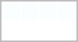<table cellpadding=5 style="margin:1em auto; border:1px solid #BBB">
<tr bgcolor="#fafeff">
<td></td>
<td></td>
<td></td>
<td></td>
</tr>
<tr>
<td></td>
<td></td>
<td></td>
<td></td>
</tr>
</table>
